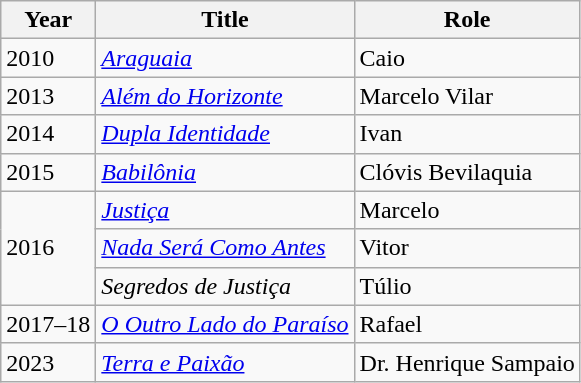<table class="wikitable sortable">
<tr>
<th>Year</th>
<th>Title</th>
<th>Role</th>
</tr>
<tr>
<td>2010</td>
<td><em><a href='#'>Araguaia</a></em></td>
<td>Caio</td>
</tr>
<tr>
<td>2013</td>
<td><em><a href='#'>Além do Horizonte</a></em></td>
<td>Marcelo Vilar</td>
</tr>
<tr>
<td>2014</td>
<td><em><a href='#'>Dupla Identidade</a></em></td>
<td>Ivan</td>
</tr>
<tr>
<td>2015</td>
<td><em><a href='#'>Babilônia</a></em></td>
<td>Clóvis Bevilaquia</td>
</tr>
<tr>
<td rowspan=3>2016</td>
<td><em><a href='#'>Justiça</a></em></td>
<td>Marcelo</td>
</tr>
<tr>
<td><em><a href='#'>Nada Será Como Antes</a></em></td>
<td>Vitor</td>
</tr>
<tr>
<td><em>Segredos de Justiça</em></td>
<td>Túlio</td>
</tr>
<tr>
<td>2017–18</td>
<td><em><a href='#'>O Outro Lado do Paraíso</a></em></td>
<td>Rafael</td>
</tr>
<tr>
<td>2023</td>
<td><em><a href='#'>Terra e Paixão</a></em></td>
<td>Dr. Henrique Sampaio</td>
</tr>
</table>
